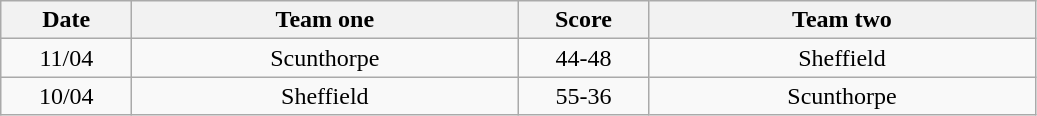<table class="wikitable" style="text-align: center">
<tr>
<th width=80>Date</th>
<th width=250>Team one</th>
<th width=80>Score</th>
<th width=250>Team two</th>
</tr>
<tr>
<td>11/04</td>
<td>Scunthorpe</td>
<td>44-48</td>
<td>Sheffield</td>
</tr>
<tr>
<td>10/04</td>
<td>Sheffield</td>
<td>55-36</td>
<td>Scunthorpe</td>
</tr>
</table>
